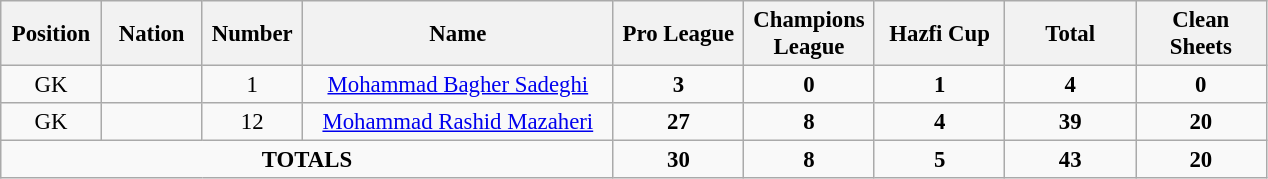<table class="wikitable" style="font-size: 95%; text-align: center;">
<tr>
<th width=60>Position</th>
<th width=60>Nation</th>
<th width=60>Number</th>
<th width=200>Name</th>
<th width=80>Pro League</th>
<th width=80>Champions League</th>
<th width=80>Hazfi Cup</th>
<th width=80>Total</th>
<th width=80>Clean Sheets</th>
</tr>
<tr>
<td>GK</td>
<td></td>
<td>1</td>
<td><a href='#'>Mohammad Bagher Sadeghi</a></td>
<td><strong>3</strong></td>
<td><strong>0</strong></td>
<td><strong>1</strong></td>
<td><strong>4</strong></td>
<td><strong>0</strong></td>
</tr>
<tr>
<td>GK</td>
<td></td>
<td>12</td>
<td><a href='#'>Mohammad Rashid Mazaheri</a></td>
<td><strong>27</strong></td>
<td><strong>8</strong></td>
<td><strong>4</strong></td>
<td><strong>39</strong></td>
<td><strong>20</strong></td>
</tr>
<tr>
<td colspan="4"><strong>TOTALS</strong></td>
<td><strong>30</strong></td>
<td><strong>8</strong></td>
<td><strong>5</strong></td>
<td><strong>43</strong></td>
<td><strong>20</strong></td>
</tr>
</table>
